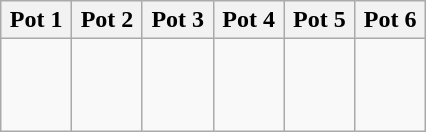<table class="wikitable">
<tr>
<th width=15%>Pot 1</th>
<th width=15%>Pot 2</th>
<th width=15%>Pot 3</th>
<th width=15%>Pot 4</th>
<th width=15%>Pot 5</th>
<th width=15%>Pot 6</th>
</tr>
<tr>
<td valign="top"><br><br><br></td>
<td valign="top"><br><br><br></td>
<td valign="top"><br><br><br></td>
<td valign="top"><br><br><br></td>
<td valign="top"><br><br><br></td>
<td valign="top"><br><br><br></td>
</tr>
</table>
